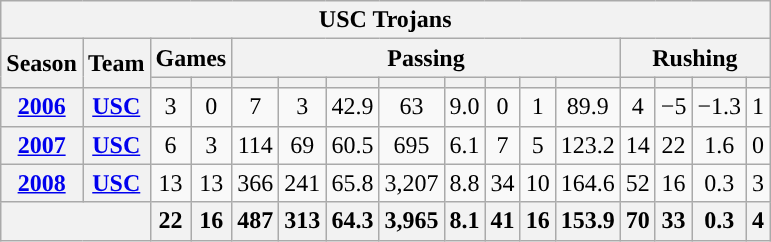<table class="wikitable" style="text-align: center;">
<tr>
<th colspan="18">USC Trojans</th>
</tr>
<tr>
<th rowspan="2">Season</th>
<th rowspan="2">Team</th>
<th colspan="2">Games</th>
<th colspan="8">Passing</th>
<th colspan="4">Rushing</th>
</tr>
<tr>
<th></th>
<th></th>
<th></th>
<th></th>
<th></th>
<th></th>
<th></th>
<th></th>
<th></th>
<th></th>
<th></th>
<th></th>
<th></th>
<th></th>
</tr>
<tr>
<th><a href='#'>2006</a></th>
<th><a href='#'>USC</a></th>
<td>3</td>
<td>0</td>
<td>7</td>
<td>3</td>
<td>42.9</td>
<td>63</td>
<td>9.0</td>
<td>0</td>
<td>1</td>
<td>89.9</td>
<td>4</td>
<td>−5</td>
<td>−1.3</td>
<td>1</td>
</tr>
<tr>
<th><a href='#'>2007</a></th>
<th><a href='#'>USC</a></th>
<td>6</td>
<td>3</td>
<td>114</td>
<td>69</td>
<td>60.5</td>
<td>695</td>
<td>6.1</td>
<td>7</td>
<td>5</td>
<td>123.2</td>
<td>14</td>
<td>22</td>
<td>1.6</td>
<td>0</td>
</tr>
<tr>
<th><a href='#'>2008</a></th>
<th><a href='#'>USC</a></th>
<td>13</td>
<td>13</td>
<td>366</td>
<td>241</td>
<td>65.8</td>
<td>3,207</td>
<td>8.8</td>
<td>34</td>
<td>10</td>
<td>164.6</td>
<td>52</td>
<td>16</td>
<td>0.3</td>
<td>3</td>
</tr>
<tr>
<th colspan="2"></th>
<th>22</th>
<th>16</th>
<th>487</th>
<th>313</th>
<th>64.3</th>
<th>3,965</th>
<th>8.1</th>
<th>41</th>
<th>16</th>
<th>153.9</th>
<th>70</th>
<th>33</th>
<th>0.3</th>
<th>4</th>
</tr>
</table>
